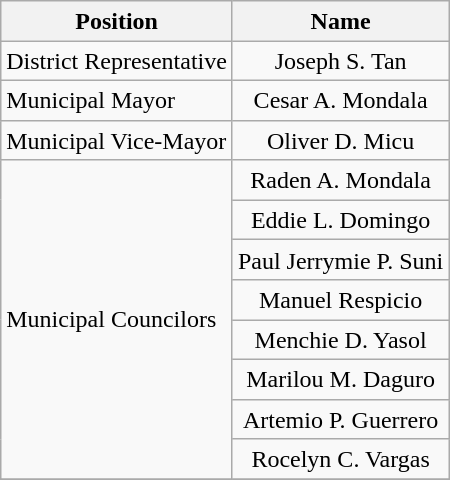<table class="wikitable" style="line-height:1.20em; font-size:100%;">
<tr>
<th>Position</th>
<th>Name</th>
</tr>
<tr>
<td>District Representative</td>
<td style="text-align:center;">Joseph S. Tan</td>
</tr>
<tr>
<td>Municipal Mayor</td>
<td style="text-align:center;">Cesar A. Mondala</td>
</tr>
<tr>
<td>Municipal Vice-Mayor</td>
<td style="text-align:center;">Oliver D. Micu</td>
</tr>
<tr>
<td rowspan=8>Municipal Councilors</td>
<td style="text-align:center;">Raden A. Mondala</td>
</tr>
<tr>
<td style="text-align:center;">Eddie L. Domingo</td>
</tr>
<tr>
<td style="text-align:center;">Paul Jerrymie P. Suni</td>
</tr>
<tr>
<td style="text-align:center;">Manuel Respicio</td>
</tr>
<tr>
<td style="text-align:center;">Menchie D. Yasol</td>
</tr>
<tr>
<td style="text-align:center;">Marilou M. Daguro</td>
</tr>
<tr>
<td style="text-align:center;">Artemio P. Guerrero</td>
</tr>
<tr>
<td style="text-align:center;">Rocelyn C. Vargas</td>
</tr>
<tr>
</tr>
</table>
